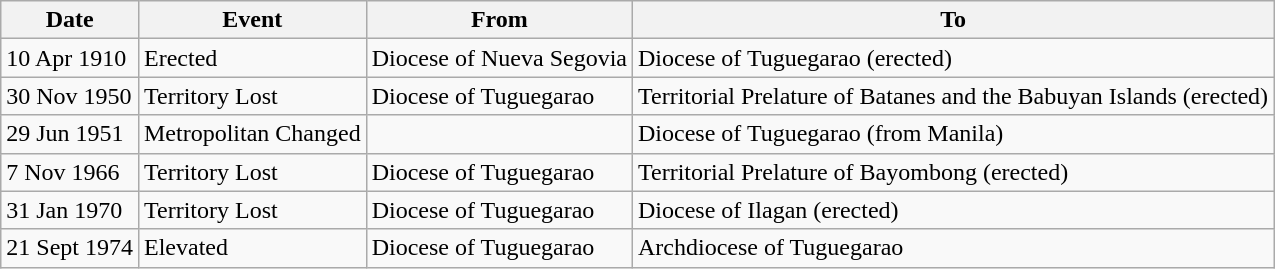<table class="wikitable">
<tr>
<th>Date</th>
<th>Event</th>
<th>From</th>
<th>To</th>
</tr>
<tr>
<td>10 Apr 1910</td>
<td>Erected</td>
<td>Diocese of Nueva Segovia</td>
<td>Diocese of Tuguegarao (erected)</td>
</tr>
<tr>
<td>30 Nov 1950</td>
<td>Territory Lost</td>
<td>Diocese of Tuguegarao</td>
<td>Territorial Prelature of Batanes and the Babuyan Islands (erected)</td>
</tr>
<tr>
<td>29 Jun 1951</td>
<td>Metropolitan Changed</td>
<td></td>
<td>Diocese of Tuguegarao (from Manila)</td>
</tr>
<tr>
<td>7 Nov 1966</td>
<td>Territory Lost</td>
<td>Diocese of Tuguegarao</td>
<td>Territorial Prelature of Bayombong (erected)</td>
</tr>
<tr>
<td>31 Jan 1970</td>
<td>Territory Lost</td>
<td>Diocese of Tuguegarao</td>
<td>Diocese of Ilagan (erected)</td>
</tr>
<tr>
<td>21 Sept 1974</td>
<td>Elevated</td>
<td>Diocese of Tuguegarao</td>
<td>Archdiocese of Tuguegarao</td>
</tr>
</table>
